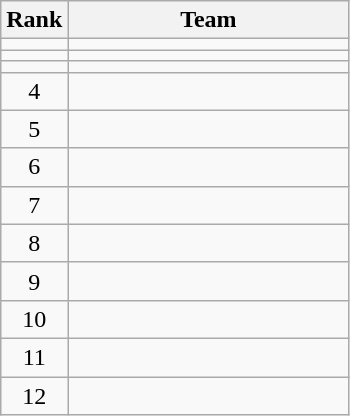<table class=wikitable style="text-align:center;">
<tr>
<th>Rank</th>
<th width=180>Team</th>
</tr>
<tr>
<td></td>
<td align=left></td>
</tr>
<tr>
<td></td>
<td align=left></td>
</tr>
<tr>
<td></td>
<td align=left></td>
</tr>
<tr>
<td>4</td>
<td align=left></td>
</tr>
<tr>
<td>5</td>
<td align=left></td>
</tr>
<tr>
<td>6</td>
<td align=left></td>
</tr>
<tr>
<td>7</td>
<td align=left></td>
</tr>
<tr>
<td>8</td>
<td align=left></td>
</tr>
<tr>
<td>9</td>
<td align=left></td>
</tr>
<tr>
<td>10</td>
<td align=left></td>
</tr>
<tr>
<td>11</td>
<td align=left></td>
</tr>
<tr>
<td>12</td>
<td align=left></td>
</tr>
</table>
